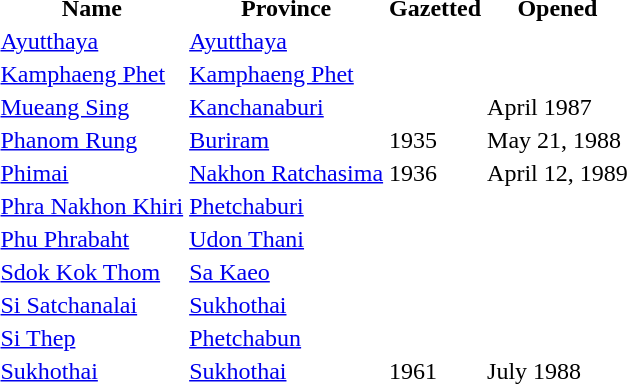<table>
<tr>
<th>Name</th>
<th>Province</th>
<th>Gazetted</th>
<th>Opened</th>
</tr>
<tr>
<td><a href='#'>Ayutthaya</a></td>
<td><a href='#'>Ayutthaya</a></td>
</tr>
<tr>
<td><a href='#'>Kamphaeng Phet</a></td>
<td><a href='#'>Kamphaeng Phet</a></td>
</tr>
<tr>
<td><a href='#'>Mueang Sing</a></td>
<td><a href='#'>Kanchanaburi</a></td>
<td></td>
<td>April 1987</td>
</tr>
<tr>
<td><a href='#'>Phanom Rung</a></td>
<td><a href='#'>Buriram</a></td>
<td>1935</td>
<td>May 21, 1988</td>
</tr>
<tr>
<td><a href='#'>Phimai</a></td>
<td><a href='#'>Nakhon Ratchasima</a></td>
<td>1936</td>
<td>April 12, 1989</td>
</tr>
<tr>
<td><a href='#'>Phra Nakhon Khiri</a></td>
<td><a href='#'>Phetchaburi</a></td>
</tr>
<tr>
<td><a href='#'>Phu Phrabaht</a></td>
<td><a href='#'>Udon Thani</a></td>
</tr>
<tr>
<td><a href='#'>Sdok Kok Thom</a></td>
<td><a href='#'>Sa Kaeo</a></td>
</tr>
<tr>
<td><a href='#'>Si Satchanalai</a></td>
<td><a href='#'>Sukhothai</a></td>
</tr>
<tr>
<td><a href='#'>Si Thep</a></td>
<td><a href='#'>Phetchabun</a></td>
</tr>
<tr>
<td><a href='#'>Sukhothai</a></td>
<td><a href='#'>Sukhothai</a></td>
<td>1961</td>
<td>July 1988</td>
</tr>
</table>
